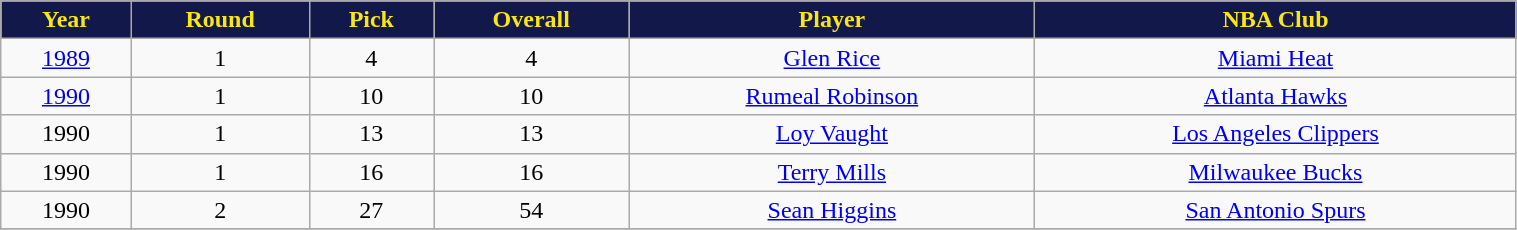<table class="wikitable" width="80%">
<tr align="center"  style="background:#121849;color:#F8E616;">
<td><strong>Year</strong></td>
<td><strong>Round</strong></td>
<td><strong>Pick</strong></td>
<td><strong>Overall</strong></td>
<td><strong>Player</strong></td>
<td><strong>NBA Club</strong></td>
</tr>
<tr align="center" bgcolor="">
<td><a href='#'>1989</a></td>
<td>1</td>
<td>4</td>
<td>4</td>
<td><a href='#'>Glen Rice</a></td>
<td><a href='#'>Miami Heat</a></td>
</tr>
<tr align="center" bgcolor="">
<td><a href='#'>1990</a></td>
<td>1</td>
<td>10</td>
<td>10</td>
<td><a href='#'>Rumeal Robinson</a></td>
<td><a href='#'>Atlanta Hawks</a></td>
</tr>
<tr align="center" bgcolor="">
<td>1990</td>
<td>1</td>
<td>13</td>
<td>13</td>
<td><a href='#'>Loy Vaught</a></td>
<td><a href='#'>Los Angeles Clippers</a></td>
</tr>
<tr align="center" bgcolor="">
<td>1990</td>
<td>1</td>
<td>16</td>
<td>16</td>
<td><a href='#'>Terry Mills</a></td>
<td><a href='#'>Milwaukee Bucks</a></td>
</tr>
<tr align="center" bgcolor="">
<td>1990</td>
<td>2</td>
<td>27</td>
<td>54</td>
<td><a href='#'>Sean Higgins</a></td>
<td><a href='#'>San Antonio Spurs</a></td>
</tr>
<tr align="center" bgcolor="">
</tr>
</table>
